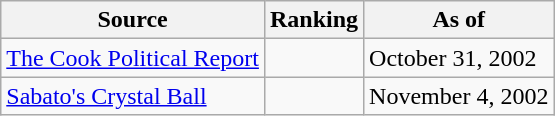<table class="wikitable">
<tr>
<th>Source</th>
<th>Ranking</th>
<th>As of</th>
</tr>
<tr>
<td><a href='#'>The Cook Political Report</a></td>
<td></td>
<td>October 31, 2002</td>
</tr>
<tr>
<td><a href='#'>Sabato's Crystal Ball</a></td>
<td></td>
<td>November 4, 2002</td>
</tr>
</table>
